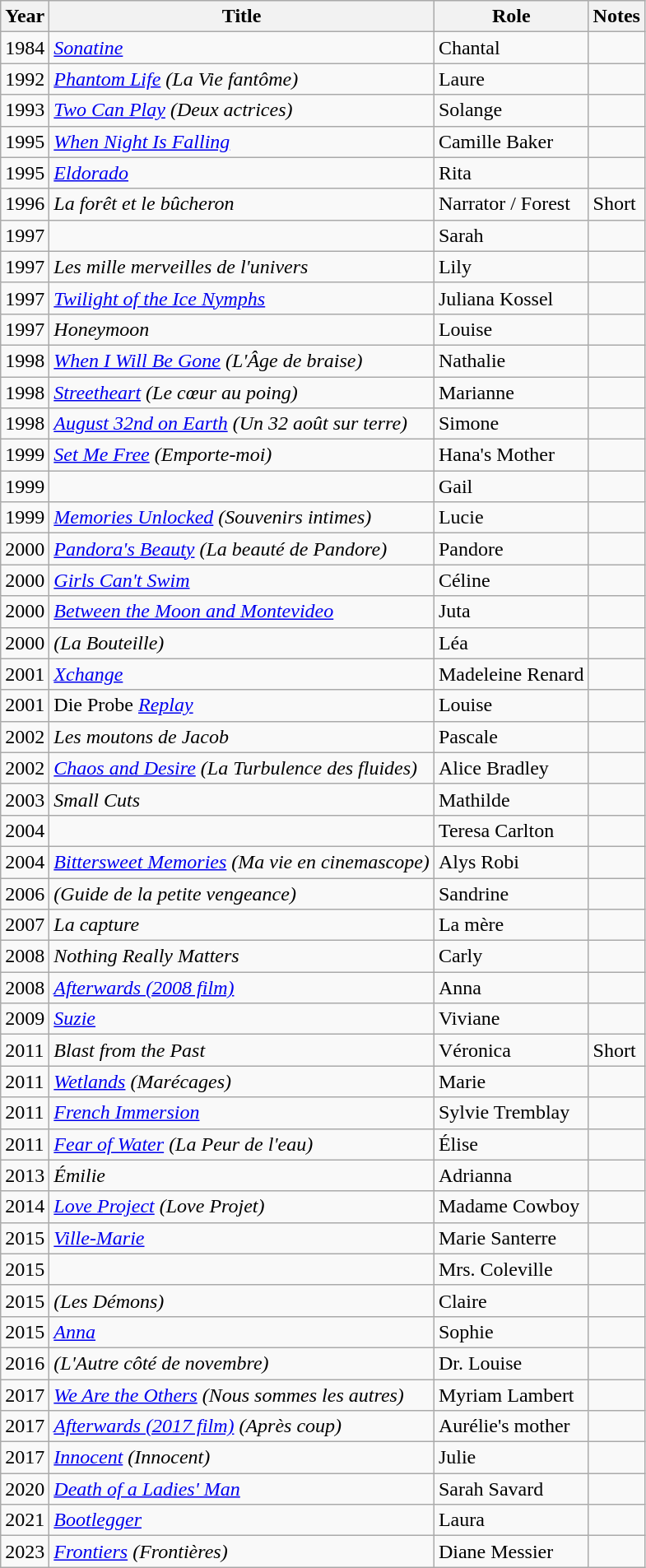<table class="wikitable sortable">
<tr>
<th>Year</th>
<th>Title</th>
<th>Role</th>
<th class="unsortable">Notes</th>
</tr>
<tr>
<td>1984</td>
<td><em><a href='#'>Sonatine</a></em></td>
<td>Chantal</td>
<td></td>
</tr>
<tr>
<td>1992</td>
<td><em><a href='#'>Phantom Life</a> (La Vie fantôme)</em></td>
<td>Laure</td>
<td></td>
</tr>
<tr>
<td>1993</td>
<td><em><a href='#'>Two Can Play</a> (Deux actrices)</em></td>
<td>Solange</td>
<td></td>
</tr>
<tr>
<td>1995</td>
<td><em><a href='#'>When Night Is Falling</a></em></td>
<td>Camille Baker</td>
<td></td>
</tr>
<tr>
<td>1995</td>
<td><em><a href='#'>Eldorado</a></em></td>
<td>Rita</td>
<td></td>
</tr>
<tr>
<td>1996</td>
<td><em>La forêt et le bûcheron</em></td>
<td>Narrator / Forest</td>
<td>Short</td>
</tr>
<tr>
<td>1997</td>
<td><em></em></td>
<td>Sarah</td>
<td></td>
</tr>
<tr>
<td>1997</td>
<td><em>Les mille merveilles de l'univers</em></td>
<td>Lily</td>
<td></td>
</tr>
<tr>
<td>1997</td>
<td><em><a href='#'>Twilight of the Ice Nymphs</a></em></td>
<td>Juliana Kossel</td>
<td></td>
</tr>
<tr>
<td>1997</td>
<td><em>Honeymoon</em></td>
<td>Louise</td>
<td></td>
</tr>
<tr>
<td>1998</td>
<td><em><a href='#'>When I Will Be Gone</a> (L'Âge de braise)</em></td>
<td>Nathalie</td>
<td></td>
</tr>
<tr>
<td>1998</td>
<td><em><a href='#'>Streetheart</a> (Le cœur au poing)</em></td>
<td>Marianne</td>
<td></td>
</tr>
<tr>
<td>1998</td>
<td><em><a href='#'>August 32nd on Earth</a> (Un 32 août sur terre)</em></td>
<td>Simone</td>
<td></td>
</tr>
<tr>
<td>1999</td>
<td><em><a href='#'>Set Me Free</a> (Emporte-moi)</em></td>
<td>Hana's Mother</td>
<td></td>
</tr>
<tr>
<td>1999</td>
<td><em></em></td>
<td>Gail</td>
<td></td>
</tr>
<tr>
<td>1999</td>
<td><em><a href='#'>Memories Unlocked</a> (Souvenirs intimes)</em></td>
<td>Lucie</td>
<td></td>
</tr>
<tr>
<td>2000</td>
<td><em><a href='#'>Pandora's Beauty</a> (La beauté de Pandore)</em></td>
<td>Pandore</td>
<td></td>
</tr>
<tr>
<td>2000</td>
<td><em><a href='#'>Girls Can't Swim</a></em></td>
<td>Céline</td>
<td></td>
</tr>
<tr>
<td>2000</td>
<td><em><a href='#'>Between the Moon and Montevideo</a></em></td>
<td>Juta</td>
<td></td>
</tr>
<tr>
<td>2000</td>
<td><em> (La Bouteille)</em></td>
<td>Léa</td>
<td></td>
</tr>
<tr>
<td>2001</td>
<td><em><a href='#'>Xchange</a></em></td>
<td>Madeleine Renard</td>
<td></td>
</tr>
<tr>
<td>2001</td>
<td>Die Probe <em><a href='#'>Replay</a></em></td>
<td>Louise</td>
<td></td>
</tr>
<tr>
<td>2002</td>
<td><em>Les moutons de Jacob</em></td>
<td>Pascale</td>
<td></td>
</tr>
<tr>
<td>2002</td>
<td><em><a href='#'>Chaos and Desire</a> (La Turbulence des fluides)</em></td>
<td>Alice Bradley</td>
<td></td>
</tr>
<tr>
<td>2003</td>
<td><em>Small Cuts</em></td>
<td>Mathilde</td>
<td></td>
</tr>
<tr>
<td>2004</td>
<td><em></em></td>
<td>Teresa Carlton</td>
<td></td>
</tr>
<tr>
<td>2004</td>
<td><em><a href='#'>Bittersweet Memories</a> (Ma vie en cinemascope)</em></td>
<td>Alys Robi</td>
<td></td>
</tr>
<tr>
<td>2006</td>
<td><em> (Guide de la petite vengeance)</em></td>
<td>Sandrine</td>
<td></td>
</tr>
<tr>
<td>2007</td>
<td><em>La capture</em></td>
<td>La mère</td>
<td></td>
</tr>
<tr>
<td>2008</td>
<td><em>Nothing Really Matters</em></td>
<td>Carly</td>
<td></td>
</tr>
<tr>
<td>2008</td>
<td><em><a href='#'>Afterwards (2008 film)</a></em></td>
<td>Anna</td>
<td></td>
</tr>
<tr>
<td>2009</td>
<td><em><a href='#'>Suzie</a></em></td>
<td>Viviane</td>
<td></td>
</tr>
<tr>
<td>2011</td>
<td><em>Blast from the Past</em></td>
<td>Véronica</td>
<td>Short</td>
</tr>
<tr>
<td>2011</td>
<td><em><a href='#'>Wetlands</a> (Marécages)</em></td>
<td>Marie</td>
<td></td>
</tr>
<tr>
<td>2011</td>
<td><em><a href='#'>French Immersion</a></em></td>
<td>Sylvie Tremblay</td>
<td></td>
</tr>
<tr>
<td>2011</td>
<td><em><a href='#'>Fear of Water</a> (La Peur de l'eau)</em></td>
<td>Élise</td>
<td></td>
</tr>
<tr>
<td>2013</td>
<td><em>Émilie</em></td>
<td>Adrianna</td>
<td></td>
</tr>
<tr>
<td>2014</td>
<td><em><a href='#'>Love Project</a> (Love Projet)</em></td>
<td>Madame Cowboy</td>
<td></td>
</tr>
<tr>
<td>2015</td>
<td><em><a href='#'>Ville-Marie</a></em></td>
<td>Marie Santerre</td>
<td></td>
</tr>
<tr>
<td>2015</td>
<td><em></em></td>
<td>Mrs. Coleville</td>
<td></td>
</tr>
<tr>
<td>2015</td>
<td><em> (Les Démons)</em></td>
<td>Claire</td>
<td></td>
</tr>
<tr>
<td>2015</td>
<td><em><a href='#'>Anna</a></em></td>
<td>Sophie</td>
<td></td>
</tr>
<tr>
<td>2016</td>
<td><em> (L'Autre côté de novembre)</em></td>
<td>Dr. Louise</td>
<td></td>
</tr>
<tr>
<td>2017</td>
<td><em><a href='#'>We Are the Others</a> (Nous sommes les autres)</em></td>
<td>Myriam Lambert</td>
<td></td>
</tr>
<tr>
<td>2017</td>
<td><em><a href='#'>Afterwards (2017 film)</a> (Après coup)</em></td>
<td>Aurélie's mother</td>
<td></td>
</tr>
<tr>
<td>2017</td>
<td><em><a href='#'>Innocent</a> (Innocent)</em></td>
<td>Julie</td>
<td></td>
</tr>
<tr>
<td>2020</td>
<td><em><a href='#'>Death of a Ladies' Man</a></em></td>
<td>Sarah Savard</td>
<td></td>
</tr>
<tr>
<td>2021</td>
<td><em><a href='#'>Bootlegger</a></em></td>
<td>Laura</td>
<td></td>
</tr>
<tr>
<td>2023</td>
<td><em><a href='#'>Frontiers</a> (Frontières)</em></td>
<td>Diane Messier</td>
<td></td>
</tr>
</table>
